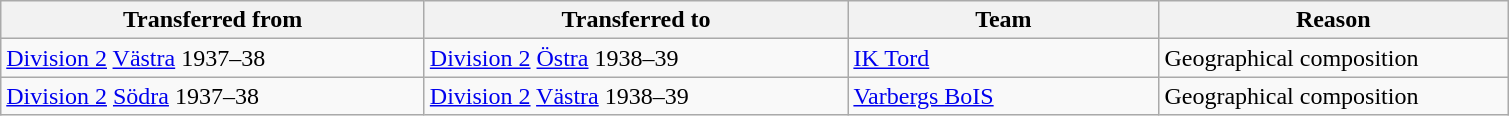<table class="wikitable" style="text-align: left;">
<tr>
<th style="width: 275px;">Transferred from</th>
<th style="width: 275px;">Transferred to</th>
<th style="width: 200px;">Team</th>
<th style="width: 225px;">Reason</th>
</tr>
<tr>
<td><a href='#'>Division 2</a> <a href='#'>Västra</a> 1937–38</td>
<td><a href='#'>Division 2</a> <a href='#'>Östra</a> 1938–39</td>
<td><a href='#'>IK Tord</a></td>
<td>Geographical composition</td>
</tr>
<tr>
<td><a href='#'>Division 2</a> <a href='#'>Södra</a> 1937–38</td>
<td><a href='#'>Division 2</a> <a href='#'>Västra</a> 1938–39</td>
<td><a href='#'>Varbergs BoIS</a></td>
<td>Geographical composition</td>
</tr>
</table>
